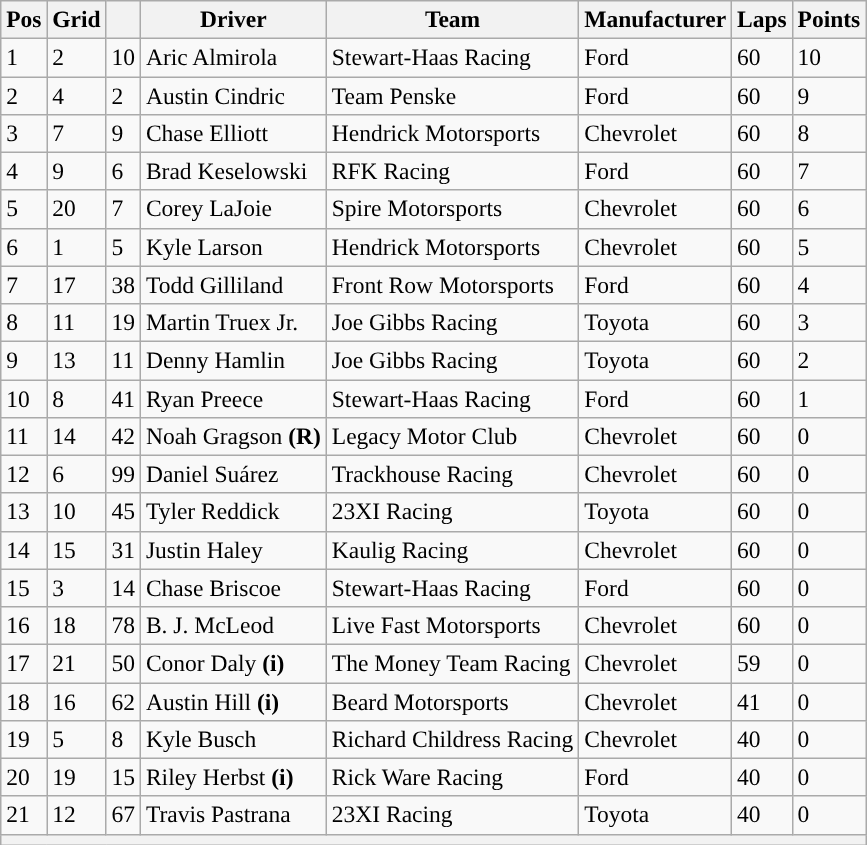<table class="wikitable" style="font-size:98%">
<tr>
<th>Pos</th>
<th>Grid</th>
<th></th>
<th>Driver</th>
<th>Team</th>
<th>Manufacturer</th>
<th>Laps</th>
<th>Points</th>
</tr>
<tr>
<td>1</td>
<td>2</td>
<td>10</td>
<td>Aric Almirola</td>
<td>Stewart-Haas Racing</td>
<td>Ford</td>
<td>60</td>
<td>10</td>
</tr>
<tr>
<td>2</td>
<td>4</td>
<td>2</td>
<td>Austin Cindric</td>
<td>Team Penske</td>
<td>Ford</td>
<td>60</td>
<td>9</td>
</tr>
<tr>
<td>3</td>
<td>7</td>
<td>9</td>
<td>Chase Elliott</td>
<td>Hendrick Motorsports</td>
<td>Chevrolet</td>
<td>60</td>
<td>8</td>
</tr>
<tr>
<td>4</td>
<td>9</td>
<td>6</td>
<td>Brad Keselowski</td>
<td>RFK Racing</td>
<td>Ford</td>
<td>60</td>
<td>7</td>
</tr>
<tr>
<td>5</td>
<td>20</td>
<td>7</td>
<td>Corey LaJoie</td>
<td>Spire Motorsports</td>
<td>Chevrolet</td>
<td>60</td>
<td>6</td>
</tr>
<tr>
<td>6</td>
<td>1</td>
<td>5</td>
<td>Kyle Larson</td>
<td>Hendrick Motorsports</td>
<td>Chevrolet</td>
<td>60</td>
<td>5</td>
</tr>
<tr>
<td>7</td>
<td>17</td>
<td>38</td>
<td>Todd Gilliland</td>
<td>Front Row Motorsports</td>
<td>Ford</td>
<td>60</td>
<td>4</td>
</tr>
<tr>
<td>8</td>
<td>11</td>
<td>19</td>
<td>Martin Truex Jr.</td>
<td>Joe Gibbs Racing</td>
<td>Toyota</td>
<td>60</td>
<td>3</td>
</tr>
<tr>
<td>9</td>
<td>13</td>
<td>11</td>
<td>Denny Hamlin</td>
<td>Joe Gibbs Racing</td>
<td>Toyota</td>
<td>60</td>
<td>2</td>
</tr>
<tr>
<td>10</td>
<td>8</td>
<td>41</td>
<td>Ryan Preece</td>
<td>Stewart-Haas Racing</td>
<td>Ford</td>
<td>60</td>
<td>1</td>
</tr>
<tr>
<td>11</td>
<td>14</td>
<td>42</td>
<td>Noah Gragson <strong>(R)</strong></td>
<td>Legacy Motor Club</td>
<td>Chevrolet</td>
<td>60</td>
<td>0</td>
</tr>
<tr>
<td>12</td>
<td>6</td>
<td>99</td>
<td>Daniel Suárez</td>
<td>Trackhouse Racing</td>
<td>Chevrolet</td>
<td>60</td>
<td>0</td>
</tr>
<tr>
<td>13</td>
<td>10</td>
<td>45</td>
<td>Tyler Reddick</td>
<td>23XI Racing</td>
<td>Toyota</td>
<td>60</td>
<td>0</td>
</tr>
<tr>
<td>14</td>
<td>15</td>
<td>31</td>
<td>Justin Haley</td>
<td>Kaulig Racing</td>
<td>Chevrolet</td>
<td>60</td>
<td>0</td>
</tr>
<tr>
<td>15</td>
<td>3</td>
<td>14</td>
<td>Chase Briscoe</td>
<td>Stewart-Haas Racing</td>
<td>Ford</td>
<td>60</td>
<td>0</td>
</tr>
<tr>
<td>16</td>
<td>18</td>
<td>78</td>
<td>B. J. McLeod</td>
<td>Live Fast Motorsports</td>
<td>Chevrolet</td>
<td>60</td>
<td>0</td>
</tr>
<tr>
<td>17</td>
<td>21</td>
<td>50</td>
<td>Conor Daly <strong>(i)</strong></td>
<td>The Money Team Racing</td>
<td>Chevrolet</td>
<td>59</td>
<td>0</td>
</tr>
<tr>
<td>18</td>
<td>16</td>
<td>62</td>
<td>Austin Hill <strong>(i)</strong></td>
<td>Beard Motorsports</td>
<td>Chevrolet</td>
<td>41</td>
<td>0</td>
</tr>
<tr>
<td>19</td>
<td>5</td>
<td>8</td>
<td>Kyle Busch</td>
<td>Richard Childress Racing</td>
<td>Chevrolet</td>
<td>40</td>
<td>0</td>
</tr>
<tr>
<td>20</td>
<td>19</td>
<td>15</td>
<td>Riley Herbst <strong>(i)</strong></td>
<td>Rick Ware Racing</td>
<td>Ford</td>
<td>40</td>
<td>0</td>
</tr>
<tr>
<td>21</td>
<td>12</td>
<td>67</td>
<td>Travis Pastrana</td>
<td>23XI Racing</td>
<td>Toyota</td>
<td>40</td>
<td>0</td>
</tr>
<tr>
<th colspan="8"></th>
</tr>
</table>
